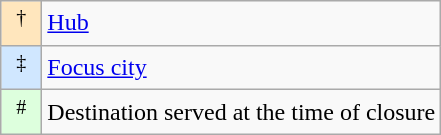<table class="wikitable toccolors">
<tr>
<td style="background:#ffe6bd; width:20px; text-align:center;"><sup>†</sup></td>
<td><a href='#'>Hub</a></td>
</tr>
<tr>
<td style="background:#d0e7ff; width:20px; text-align:center;"><sup>‡</sup></td>
<td><a href='#'>Focus city</a></td>
</tr>
<tr>
<td style="background:#dfd; width:20px; text-align:center;"><sup>#</sup></td>
<td>Destination served at the time of closure</td>
</tr>
</table>
